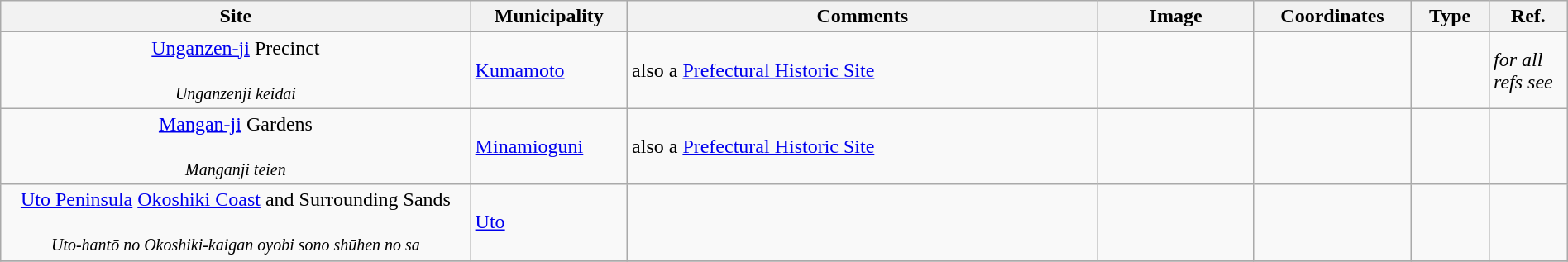<table class="wikitable sortable"  style="width:100%;">
<tr>
<th width="30%" align="left">Site</th>
<th width="10%" align="left">Municipality</th>
<th width="30%" align="left" class="unsortable">Comments</th>
<th width="10%" align="left"  class="unsortable">Image</th>
<th width="10%" align="left" class="unsortable">Coordinates</th>
<th width="5%" align="left">Type</th>
<th width="5%" align="left"  class="unsortable">Ref.</th>
</tr>
<tr>
<td align="center"><a href='#'>Unganzen-ji</a> Precinct<br><br><small><em>Unganzenji keidai</em></small></td>
<td><a href='#'>Kumamoto</a></td>
<td>also a <a href='#'>Prefectural Historic Site</a></td>
<td></td>
<td></td>
<td></td>
<td><em>for all refs see</em> </td>
</tr>
<tr>
<td align="center"><a href='#'>Mangan-ji</a> Gardens<br><br><small><em>Manganji teien</em></small></td>
<td><a href='#'>Minamioguni</a></td>
<td>also a <a href='#'>Prefectural Historic Site</a></td>
<td></td>
<td></td>
<td></td>
<td></td>
</tr>
<tr>
<td align="center"><a href='#'>Uto Peninsula</a> <a href='#'>Okoshiki Coast</a> and Surrounding Sands<br><br><small><em>Uto-hantō no Okoshiki-kaigan oyobi sono shūhen no sa</em></small></td>
<td><a href='#'>Uto</a></td>
<td></td>
<td></td>
<td></td>
<td></td>
<td></td>
</tr>
<tr>
</tr>
</table>
